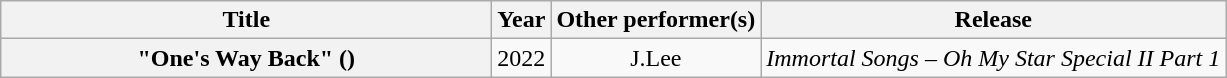<table class="wikitable plainrowheaders" style="text-align:center;" border="1">
<tr>
<th scope="col" style="width:20em;">Title</th>
<th scope="col">Year</th>
<th scope="col">Other performer(s)</th>
<th scope="col">Release</th>
</tr>
<tr>
<th scope="row">"One's Way Back" ()</th>
<td>2022</td>
<td>J.Lee</td>
<td><em>Immortal Songs – Oh My Star Special II Part 1</em></td>
</tr>
</table>
